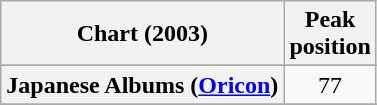<table class="wikitable sortable plainrowheaders" style="text-align:center">
<tr>
<th scope="col">Chart (2003)</th>
<th scope="col">Peak<br>position</th>
</tr>
<tr>
</tr>
<tr>
<th scope="row">Japanese Albums (<a href='#'>Oricon</a>)</th>
<td align="center">77</td>
</tr>
<tr>
</tr>
<tr>
</tr>
</table>
